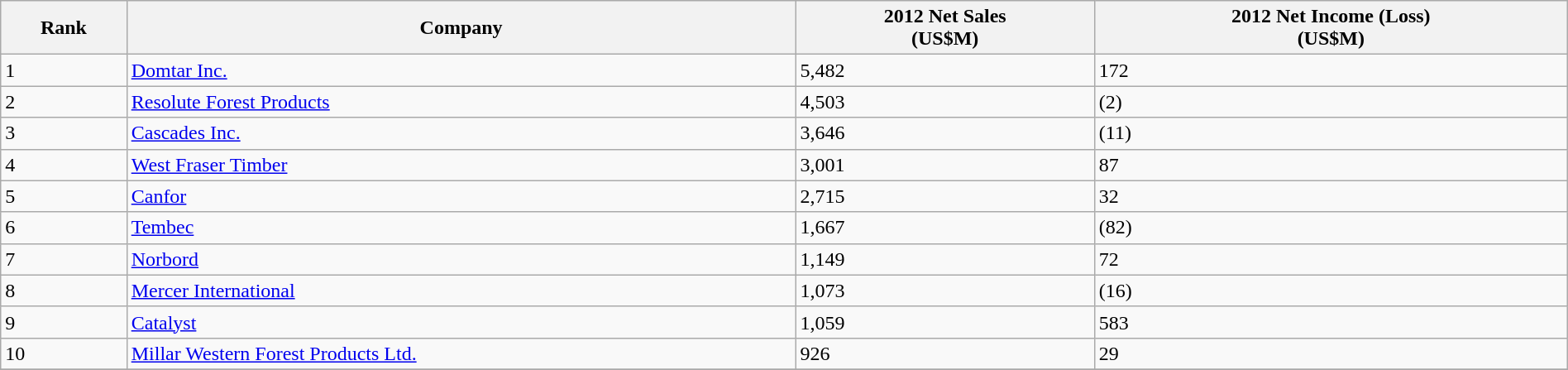<table class="wikitable sortable" style="width:100%; height:100px;" cellpadding="5">
<tr>
<th>Rank</th>
<th>Company</th>
<th>2012 Net Sales<br>(US$M)</th>
<th>2012 Net Income (Loss)<br>(US$M)</th>
</tr>
<tr>
<td>1</td>
<td><a href='#'>Domtar Inc.</a></td>
<td>5,482</td>
<td>172</td>
</tr>
<tr>
<td>2</td>
<td><a href='#'>Resolute Forest Products</a></td>
<td>4,503</td>
<td>(2)</td>
</tr>
<tr>
<td>3</td>
<td><a href='#'>Cascades Inc.</a></td>
<td>3,646</td>
<td>(11)</td>
</tr>
<tr>
<td>4</td>
<td><a href='#'>West Fraser Timber</a></td>
<td>3,001</td>
<td>87</td>
</tr>
<tr>
<td>5</td>
<td><a href='#'>Canfor</a></td>
<td>2,715</td>
<td>32</td>
</tr>
<tr>
<td>6</td>
<td><a href='#'>Tembec</a></td>
<td>1,667</td>
<td>(82)</td>
</tr>
<tr>
<td>7</td>
<td><a href='#'>Norbord</a></td>
<td>1,149</td>
<td>72</td>
</tr>
<tr>
<td>8</td>
<td><a href='#'>Mercer International</a></td>
<td>1,073</td>
<td>(16)</td>
</tr>
<tr>
<td>9</td>
<td><a href='#'>Catalyst</a></td>
<td>1,059</td>
<td>583</td>
</tr>
<tr>
<td>10</td>
<td><a href='#'>Millar Western Forest Products Ltd.</a></td>
<td>926</td>
<td>29</td>
</tr>
<tr>
</tr>
</table>
